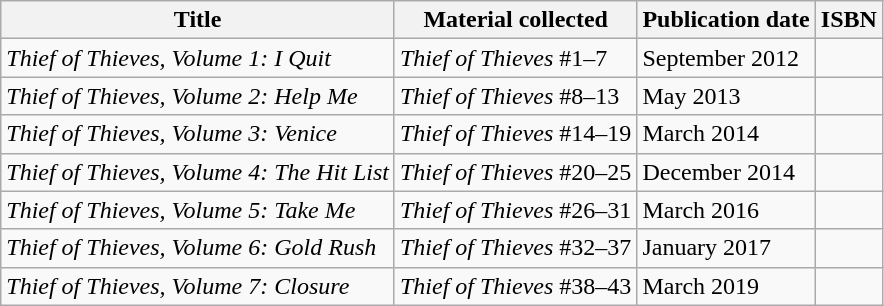<table class="wikitable">
<tr>
<th>Title</th>
<th>Material collected</th>
<th>Publication date</th>
<th>ISBN</th>
</tr>
<tr>
<td><em>Thief of Thieves, Volume 1: I Quit</em></td>
<td><em>Thief of Thieves</em> #1–7</td>
<td>September 2012</td>
<td></td>
</tr>
<tr>
<td><em>Thief of Thieves, Volume 2: Help Me</em></td>
<td><em>Thief of Thieves</em> #8–13</td>
<td>May 2013</td>
<td></td>
</tr>
<tr>
<td><em>Thief of Thieves, Volume 3: Venice</em></td>
<td><em>Thief of Thieves</em> #14–19</td>
<td>March 2014</td>
<td></td>
</tr>
<tr>
<td><em>Thief of Thieves, Volume 4: The Hit List</em></td>
<td><em>Thief of Thieves</em> #20–25</td>
<td>December 2014</td>
<td></td>
</tr>
<tr>
<td><em>Thief of Thieves, Volume 5: Take Me</em></td>
<td><em>Thief of Thieves</em> #26–31</td>
<td>March 2016</td>
<td></td>
</tr>
<tr>
<td><em>Thief of Thieves, Volume 6: Gold Rush</em></td>
<td><em>Thief of Thieves</em> #32–37</td>
<td>January 2017</td>
<td></td>
</tr>
<tr>
<td><em>Thief of Thieves, Volume 7: Closure</em></td>
<td><em>Thief of Thieves</em> #38–43</td>
<td>March 2019</td>
<td></td>
</tr>
</table>
